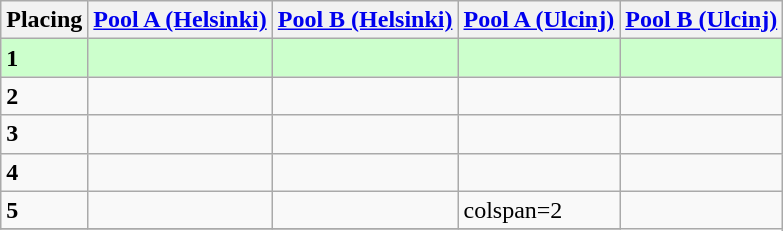<table class=wikitable style="border:1px solid #AAAAAA;">
<tr>
<th>Placing</th>
<th><a href='#'>Pool A (Helsinki)</a></th>
<th><a href='#'>Pool B (Helsinki)</a></th>
<th><a href='#'>Pool A (Ulcinj)</a></th>
<th><a href='#'>Pool B (Ulcinj)</a></th>
</tr>
<tr style="background: #ccffcc;">
<td><strong>1</strong></td>
<td></td>
<td></td>
<td></td>
<td></td>
</tr>
<tr>
<td><strong>2</strong></td>
<td></td>
<td></td>
<td></td>
<td></td>
</tr>
<tr>
<td><strong>3</strong></td>
<td></td>
<td></td>
<td></td>
<td></td>
</tr>
<tr>
<td><strong>4</strong></td>
<td></td>
<td></td>
<td></td>
<td></td>
</tr>
<tr>
<td><strong>5</strong></td>
<td></td>
<td></td>
<td>colspan=2 </td>
</tr>
<tr>
</tr>
</table>
